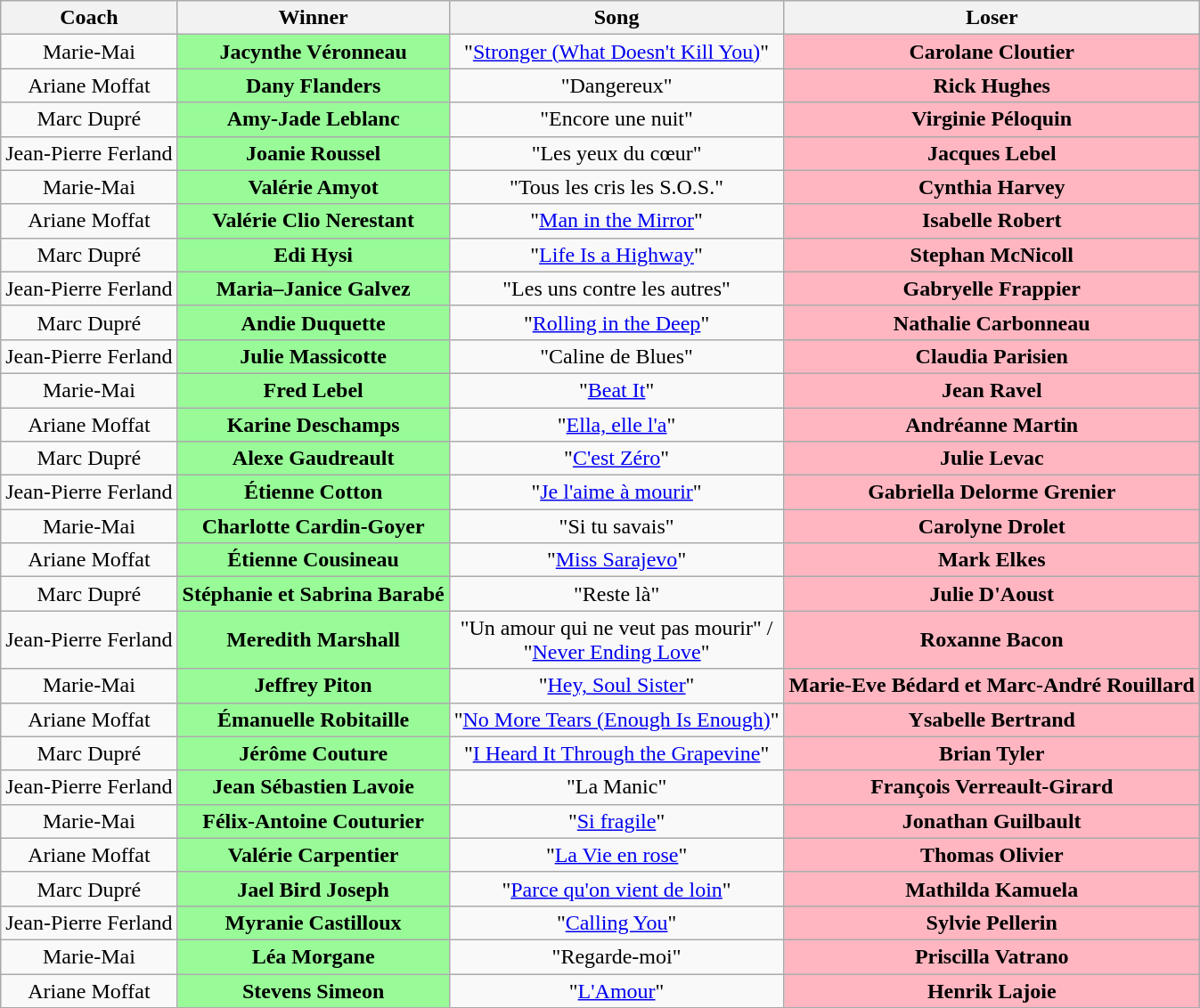<table class="wikitable sortable" style="text-align: center; width: auto;">
<tr>
<th>Coach</th>
<th colspan>Winner</th>
<th>Song</th>
<th colspan>Loser</th>
</tr>
<tr>
<td>Marie-Mai</td>
<td style="background:palegreen"><strong>Jacynthe Véronneau</strong></td>
<td>"<a href='#'>Stronger (What Doesn't Kill You)</a>"</td>
<td style="background:lightpink"><strong>Carolane Cloutier</strong></td>
</tr>
<tr>
<td>Ariane Moffat</td>
<td style="background:palegreen"><strong>Dany Flanders</strong></td>
<td>"Dangereux"</td>
<td style="background:lightpink"><strong>Rick Hughes</strong></td>
</tr>
<tr>
<td>Marc Dupré</td>
<td style="background:palegreen"><strong>Amy-Jade Leblanc</strong></td>
<td>"Encore une nuit"</td>
<td style="background:lightpink"><strong>Virginie Péloquin</strong></td>
</tr>
<tr>
<td>Jean-Pierre Ferland</td>
<td style="background:palegreen"><strong>Joanie Roussel</strong></td>
<td>"Les yeux du cœur"</td>
<td style="background:lightpink"><strong>Jacques Lebel</strong></td>
</tr>
<tr>
<td>Marie-Mai</td>
<td style="background:palegreen"><strong>Valérie Amyot</strong></td>
<td>"Tous les cris les S.O.S."</td>
<td style="background:lightpink"><strong>Cynthia Harvey</strong></td>
</tr>
<tr>
<td>Ariane Moffat</td>
<td style="background:palegreen"><strong>Valérie Clio Nerestant</strong></td>
<td>"<a href='#'>Man in the Mirror</a>"</td>
<td style="background:lightpink"><strong>Isabelle Robert</strong></td>
</tr>
<tr>
<td>Marc Dupré</td>
<td style="background:palegreen"><strong>Edi Hysi</strong></td>
<td>"<a href='#'>Life Is a Highway</a>"</td>
<td style="background:lightpink "><strong>Stephan McNicoll</strong></td>
</tr>
<tr>
<td>Jean-Pierre Ferland</td>
<td style="background:palegreen"><strong>Maria–Janice Galvez</strong></td>
<td>"Les uns contre les autres"</td>
<td style="background:lightpink"><strong>Gabryelle Frappier</strong></td>
</tr>
<tr>
<td>Marc Dupré</td>
<td style="background:palegreen"><strong>Andie Duquette</strong></td>
<td>"<a href='#'>Rolling in the Deep</a>"</td>
<td style="background:lightpink"><strong>Nathalie Carbonneau</strong></td>
</tr>
<tr>
<td>Jean-Pierre Ferland</td>
<td style="background:palegreen"><strong>Julie Massicotte</strong></td>
<td>"Caline de Blues"</td>
<td style="background:lightpink"><strong>Claudia Parisien</strong></td>
</tr>
<tr>
<td>Marie-Mai</td>
<td style="background:palegreen"><strong>Fred Lebel</strong></td>
<td>"<a href='#'>Beat It</a>"</td>
<td style="background:lightpink"><strong>Jean Ravel</strong></td>
</tr>
<tr>
<td>Ariane Moffat</td>
<td style="background:palegreen"><strong>Karine Deschamps</strong></td>
<td>"<a href='#'>Ella, elle l'a</a>"</td>
<td style="background:lightpink "><strong>Andréanne Martin</strong></td>
</tr>
<tr>
<td>Marc Dupré</td>
<td style="background:palegreen"><strong>Alexe Gaudreault</strong></td>
<td>"<a href='#'>C'est Zéro</a>"</td>
<td style="background:lightpink"><strong>Julie Levac</strong></td>
</tr>
<tr>
<td>Jean-Pierre Ferland</td>
<td style="background:palegreen"><strong>Étienne Cotton</strong></td>
<td>"<a href='#'>Je l'aime à mourir</a>"</td>
<td style="background:lightpink "><strong>Gabriella Delorme Grenier</strong></td>
</tr>
<tr>
<td>Marie-Mai</td>
<td style="background:palegreen"><strong>Charlotte Cardin-Goyer</strong></td>
<td>"Si tu savais"</td>
<td style="background:lightpink "><strong>Carolyne Drolet</strong></td>
</tr>
<tr>
<td>Ariane Moffat</td>
<td style="background:palegreen"><strong>Étienne Cousineau</strong></td>
<td>"<a href='#'>Miss Sarajevo</a>"</td>
<td style="background:lightpink"><strong>Mark Elkes</strong></td>
</tr>
<tr>
<td>Marc Dupré</td>
<td style="background:palegreen"><strong>Stéphanie et Sabrina Barabé</strong></td>
<td>"Reste là"</td>
<td style="background:lightpink"><strong>Julie D'Aoust</strong></td>
</tr>
<tr>
<td>Jean-Pierre Ferland</td>
<td style="background:palegreen"><strong>Meredith Marshall</strong></td>
<td>"Un amour qui ne veut pas mourir" /<br> "<a href='#'>Never Ending Love</a>"</td>
<td style="background:lightpink "><strong>Roxanne Bacon</strong></td>
</tr>
<tr>
<td>Marie-Mai</td>
<td style="background:palegreen"><strong>Jeffrey Piton</strong></td>
<td>"<a href='#'>Hey, Soul Sister</a>"</td>
<td style="background:lightpink"><strong>Marie-Eve Bédard et Marc-André Rouillard</strong></td>
</tr>
<tr>
<td>Ariane Moffat</td>
<td style="background:palegreen"><strong>Émanuelle Robitaille</strong></td>
<td>"<a href='#'>No More Tears (Enough Is Enough)</a>"</td>
<td style="background:lightpink"><strong>Ysabelle Bertrand</strong></td>
</tr>
<tr>
<td>Marc Dupré</td>
<td style="background:palegreen"><strong>Jérôme Couture</strong></td>
<td>"<a href='#'>I Heard It Through the Grapevine</a>"</td>
<td style="background:lightpink"><strong>Brian Tyler</strong></td>
</tr>
<tr>
<td>Jean-Pierre Ferland</td>
<td style="background:palegreen"><strong>Jean Sébastien Lavoie</strong></td>
<td>"La Manic"</td>
<td style="background:lightpink"><strong>François Verreault-Girard</strong></td>
</tr>
<tr>
<td>Marie-Mai</td>
<td style="background:palegreen"><strong>Félix-Antoine Couturier</strong></td>
<td>"<a href='#'>Si fragile</a>"</td>
<td style="background:lightpink"><strong>Jonathan Guilbault</strong></td>
</tr>
<tr>
<td>Ariane Moffat</td>
<td style="background:palegreen"><strong>Valérie Carpentier</strong></td>
<td>"<a href='#'>La Vie en rose</a>"</td>
<td style="background:lightpink"><strong>Thomas Olivier</strong></td>
</tr>
<tr>
<td>Marc Dupré</td>
<td style="background:palegreen"><strong>Jael Bird Joseph</strong></td>
<td>"<a href='#'>Parce qu'on vient de loin</a>"</td>
<td style="background:lightpink"><strong>Mathilda Kamuela</strong></td>
</tr>
<tr>
<td>Jean-Pierre Ferland</td>
<td style="background:palegreen"><strong>Myranie Castilloux</strong></td>
<td>"<a href='#'>Calling You</a>"</td>
<td style="background:lightpink"><strong>Sylvie Pellerin</strong></td>
</tr>
<tr>
<td>Marie-Mai</td>
<td style="background:palegreen"><strong>Léa Morgane</strong></td>
<td>"Regarde-moi"</td>
<td style="background:lightpink"><strong>Priscilla Vatrano</strong></td>
</tr>
<tr>
<td>Ariane Moffat</td>
<td style="background:palegreen"><strong>Stevens Simeon</strong></td>
<td>"<a href='#'>L'Amour</a>"</td>
<td style="background:lightpink"><strong>Henrik Lajoie</strong></td>
</tr>
</table>
